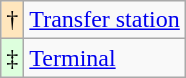<table class="wikitable" style="font-size:100%;">
<tr>
<td style="background-color:#FFE6BD">†</td>
<td><a href='#'>Transfer station</a></td>
</tr>
<tr>
<td style="background-color:#DDFFDD">‡</td>
<td><a href='#'>Terminal</a></td>
</tr>
</table>
